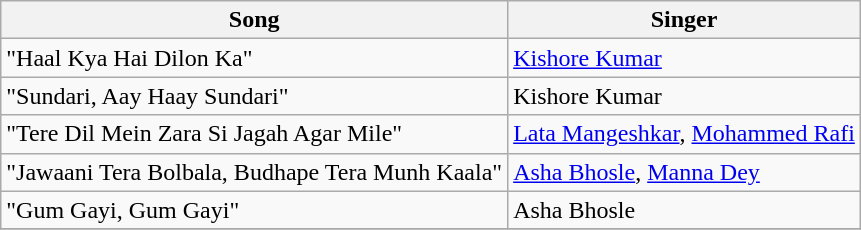<table class="wikitable">
<tr>
<th>Song</th>
<th>Singer</th>
</tr>
<tr>
<td>"Haal Kya Hai Dilon Ka"</td>
<td><a href='#'>Kishore Kumar</a></td>
</tr>
<tr>
<td>"Sundari, Aay Haay Sundari"</td>
<td>Kishore Kumar</td>
</tr>
<tr>
<td>"Tere Dil Mein Zara Si Jagah Agar Mile"</td>
<td><a href='#'>Lata Mangeshkar</a>, <a href='#'>Mohammed Rafi</a></td>
</tr>
<tr>
<td>"Jawaani Tera Bolbala, Budhape Tera Munh Kaala"</td>
<td><a href='#'>Asha Bhosle</a>, <a href='#'>Manna Dey</a></td>
</tr>
<tr>
<td>"Gum Gayi, Gum Gayi"</td>
<td>Asha Bhosle</td>
</tr>
<tr>
</tr>
</table>
